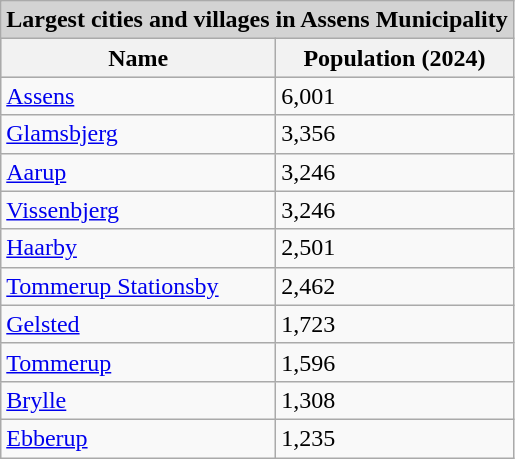<table class="wikitable">
<tr>
<td bgcolor="lightgrey" colspan="5" align=center><strong>Largest cities and villages in Assens Municipality</strong></td>
</tr>
<tr bgcolor="#CCCCCC">
<th>Name</th>
<th>Population (2024)</th>
</tr>
<tr>
<td><a href='#'>Assens</a></td>
<td>6,001</td>
</tr>
<tr>
<td><a href='#'>Glamsbjerg</a></td>
<td>3,356</td>
</tr>
<tr>
<td><a href='#'>Aarup</a></td>
<td>3,246</td>
</tr>
<tr>
<td><a href='#'>Vissenbjerg</a></td>
<td>3,246</td>
</tr>
<tr>
<td><a href='#'>Haarby</a></td>
<td>2,501</td>
</tr>
<tr>
<td><a href='#'>Tommerup Stationsby</a></td>
<td>2,462</td>
</tr>
<tr>
<td><a href='#'>Gelsted</a></td>
<td>1,723</td>
</tr>
<tr>
<td><a href='#'>Tommerup</a></td>
<td>1,596</td>
</tr>
<tr>
<td><a href='#'>Brylle</a></td>
<td>1,308</td>
</tr>
<tr>
<td><a href='#'>Ebberup</a></td>
<td>1,235</td>
</tr>
</table>
